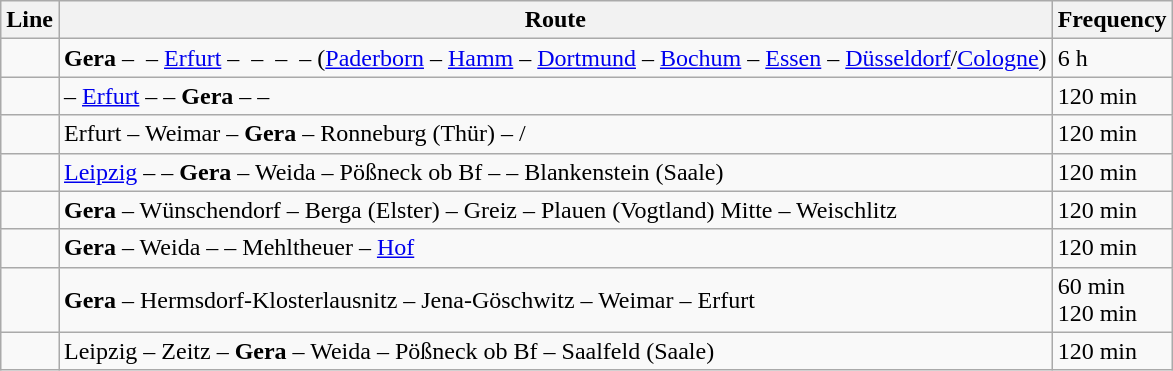<table class="wikitable zebra">
<tr>
<th>Line</th>
<th>Route</th>
<th>Frequency</th>
</tr>
<tr>
<td align="center"></td>
<td><strong>Gera</strong> –  – <a href='#'>Erfurt</a> –  –  –  – (<a href='#'>Paderborn</a> – <a href='#'>Hamm</a> – <a href='#'>Dortmund</a> – <a href='#'>Bochum</a> – <a href='#'>Essen</a> – <a href='#'>Düsseldorf</a>/<a href='#'>Cologne</a>)</td>
<td>6 h</td>
</tr>
<tr>
<td align="center"></td>
<td> – <a href='#'>Erfurt</a> –   – <strong>Gera</strong> –   – </td>
<td>120 min</td>
</tr>
<tr>
<td align="center"></td>
<td>Erfurt – Weimar – <strong>Gera</strong> – Ronneburg (Thür) –   /  </td>
<td>120 min</td>
</tr>
<tr>
<td align="center"></td>
<td><a href='#'>Leipzig</a> –   – <strong>Gera</strong> – Weida – Pößneck ob Bf –  – Blankenstein (Saale)</td>
<td>120 min</td>
</tr>
<tr>
<td align="center"></td>
<td><strong>Gera</strong> – Wünschendorf – Berga (Elster) – Greiz – Plauen (Vogtland) Mitte – Weischlitz</td>
<td>120 min</td>
</tr>
<tr>
<td align="center"></td>
<td><strong>Gera</strong> – Weida –   – Mehltheuer – <a href='#'>Hof</a></td>
<td>120 min</td>
</tr>
<tr>
<td align="center"></td>
<td><strong>Gera</strong> – Hermsdorf-Klosterlausnitz – Jena-Göschwitz – Weimar – Erfurt</td>
<td>60 min<br>120 min</td>
</tr>
<tr>
<td align="center"></td>
<td>Leipzig – Zeitz – <strong>Gera</strong> – Weida – Pößneck ob Bf – Saalfeld (Saale)</td>
<td>120 min</td>
</tr>
</table>
